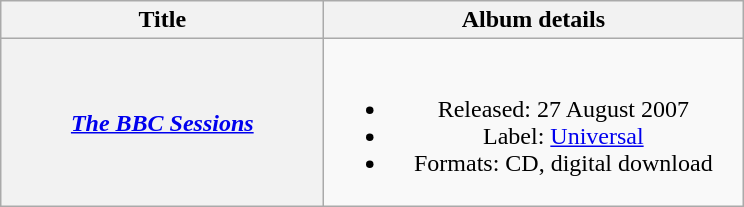<table class="wikitable plainrowheaders" style="text-align:center;">
<tr>
<th scope="col" style="width:13em;">Title</th>
<th scope="col" style="width:17em;">Album details</th>
</tr>
<tr>
<th scope="row"><em><a href='#'>The BBC Sessions</a></em></th>
<td><br><ul><li>Released: 27 August 2007</li><li>Label: <a href='#'>Universal</a></li><li>Formats: CD, digital download</li></ul></td>
</tr>
</table>
